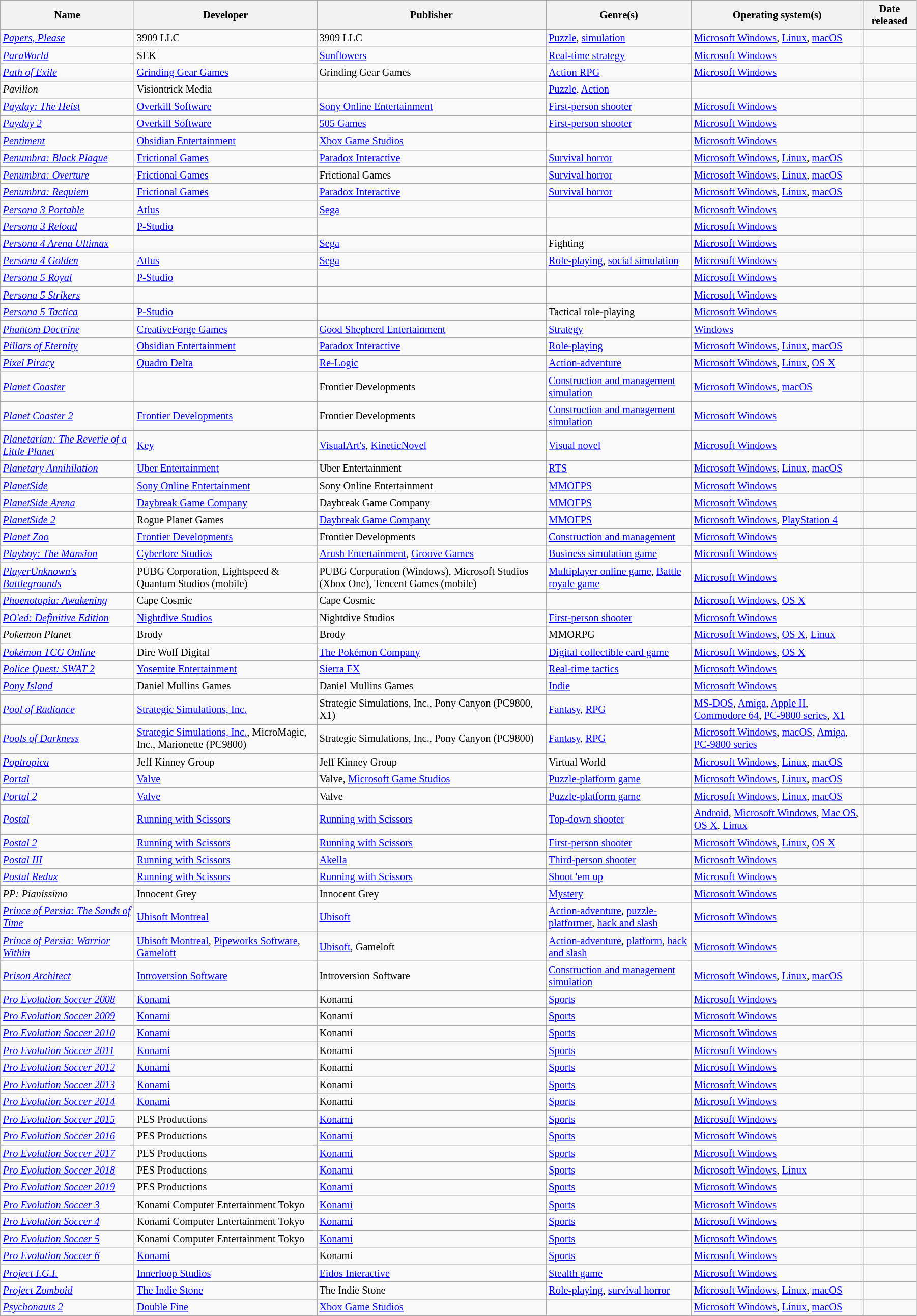<table class="wikitable sortable" style="font-size:85%; width:95%">
<tr>
<th>Name</th>
<th>Developer</th>
<th>Publisher</th>
<th>Genre(s)</th>
<th>Operating system(s)</th>
<th>Date released</th>
</tr>
<tr>
<td><em><a href='#'>Papers, Please</a></em></td>
<td>3909 LLC</td>
<td>3909 LLC</td>
<td><a href='#'>Puzzle</a>, <a href='#'>simulation</a></td>
<td><a href='#'>Microsoft Windows</a>, <a href='#'>Linux</a>, <a href='#'>macOS</a></td>
<td></td>
</tr>
<tr>
<td><em><a href='#'>ParaWorld</a></em></td>
<td>SEK</td>
<td><a href='#'>Sunflowers</a></td>
<td><a href='#'>Real-time strategy</a></td>
<td><a href='#'>Microsoft Windows</a></td>
<td></td>
</tr>
<tr>
<td><em><a href='#'>Path of Exile</a></em></td>
<td><a href='#'>Grinding Gear Games</a></td>
<td>Grinding Gear Games</td>
<td><a href='#'>Action RPG</a></td>
<td><a href='#'>Microsoft Windows</a></td>
<td></td>
</tr>
<tr>
<td><em>Pavilion</em></td>
<td>Visiontrick Media</td>
<td></td>
<td><a href='#'>Puzzle</a>, <a href='#'>Action</a></td>
<td></td>
<td></td>
</tr>
<tr>
<td><em><a href='#'>Payday: The Heist</a></em></td>
<td><a href='#'>Overkill Software</a></td>
<td><a href='#'>Sony Online Entertainment</a></td>
<td><a href='#'>First-person shooter</a></td>
<td><a href='#'>Microsoft Windows</a></td>
<td></td>
</tr>
<tr>
<td><em><a href='#'>Payday 2</a></em></td>
<td><a href='#'>Overkill Software</a></td>
<td><a href='#'>505 Games</a></td>
<td><a href='#'>First-person shooter</a></td>
<td><a href='#'>Microsoft Windows</a></td>
<td></td>
</tr>
<tr>
<td><em><a href='#'>Pentiment</a></em></td>
<td><a href='#'>Obsidian Entertainment</a></td>
<td><a href='#'>Xbox Game Studios</a></td>
<td></td>
<td><a href='#'>Microsoft Windows</a></td>
<td></td>
</tr>
<tr>
<td><em><a href='#'>Penumbra: Black Plague</a></em></td>
<td><a href='#'>Frictional Games</a></td>
<td><a href='#'>Paradox Interactive</a></td>
<td><a href='#'>Survival horror</a></td>
<td><a href='#'>Microsoft Windows</a>, <a href='#'>Linux</a>, <a href='#'>macOS</a></td>
<td></td>
</tr>
<tr>
<td><em><a href='#'>Penumbra: Overture</a></em></td>
<td><a href='#'>Frictional Games</a></td>
<td>Frictional Games</td>
<td><a href='#'>Survival horror</a></td>
<td><a href='#'>Microsoft Windows</a>, <a href='#'>Linux</a>, <a href='#'>macOS</a></td>
<td></td>
</tr>
<tr>
<td><em><a href='#'>Penumbra: Requiem</a></em></td>
<td><a href='#'>Frictional Games</a></td>
<td><a href='#'>Paradox Interactive</a></td>
<td><a href='#'>Survival horror</a></td>
<td><a href='#'>Microsoft Windows</a>, <a href='#'>Linux</a>, <a href='#'>macOS</a></td>
<td></td>
</tr>
<tr>
<td><em><a href='#'>Persona 3 Portable</a></em></td>
<td><a href='#'>Atlus</a></td>
<td><a href='#'>Sega</a></td>
<td></td>
<td><a href='#'>Microsoft Windows</a></td>
<td></td>
</tr>
<tr>
<td><em><a href='#'>Persona 3 Reload</a></em></td>
<td><a href='#'>P-Studio</a></td>
<td></td>
<td></td>
<td><a href='#'>Microsoft Windows</a></td>
<td></td>
</tr>
<tr>
<td><em><a href='#'>Persona 4 Arena Ultimax</a></em></td>
<td></td>
<td><a href='#'>Sega</a></td>
<td>Fighting</td>
<td><a href='#'>Microsoft Windows</a></td>
<td></td>
</tr>
<tr>
<td><em><a href='#'>Persona 4 Golden</a></em></td>
<td><a href='#'>Atlus</a></td>
<td><a href='#'>Sega</a></td>
<td><a href='#'>Role-playing</a>, <a href='#'>social simulation</a></td>
<td><a href='#'>Microsoft Windows</a></td>
<td></td>
</tr>
<tr>
<td><em><a href='#'>Persona 5 Royal</a></em></td>
<td><a href='#'>P-Studio</a></td>
<td></td>
<td></td>
<td><a href='#'>Microsoft Windows</a></td>
<td></td>
</tr>
<tr>
<td><em><a href='#'>Persona 5 Strikers</a></em></td>
<td></td>
<td></td>
<td></td>
<td><a href='#'>Microsoft Windows</a></td>
<td></td>
</tr>
<tr>
<td><em><a href='#'>Persona 5 Tactica</a></em></td>
<td><a href='#'>P-Studio</a></td>
<td></td>
<td>Tactical role-playing</td>
<td><a href='#'>Microsoft Windows</a></td>
<td></td>
</tr>
<tr>
<td><em><a href='#'>Phantom Doctrine</a></em></td>
<td><a href='#'>CreativeForge Games</a></td>
<td><a href='#'>Good Shepherd Entertainment</a></td>
<td><a href='#'>Strategy</a></td>
<td><a href='#'>Windows</a></td>
<td></td>
</tr>
<tr>
<td><em><a href='#'>Pillars of Eternity</a></em></td>
<td><a href='#'>Obsidian Entertainment</a></td>
<td><a href='#'>Paradox Interactive</a></td>
<td><a href='#'>Role-playing</a></td>
<td><a href='#'>Microsoft Windows</a>, <a href='#'>Linux</a>, <a href='#'>macOS</a></td>
<td></td>
</tr>
<tr>
<td><em><a href='#'>Pixel Piracy</a></em></td>
<td><a href='#'>Quadro Delta</a></td>
<td><a href='#'>Re-Logic</a></td>
<td><a href='#'>Action-adventure</a></td>
<td><a href='#'>Microsoft Windows</a>, <a href='#'>Linux</a>, <a href='#'>OS X</a></td>
<td></td>
</tr>
<tr>
<td><em><a href='#'>Planet Coaster</a></em></td>
<td></td>
<td>Frontier Developments</td>
<td><a href='#'>Construction and management simulation</a></td>
<td><a href='#'>Microsoft Windows</a>, <a href='#'>macOS</a></td>
<td></td>
</tr>
<tr>
<td><em><a href='#'>Planet Coaster 2</a></em></td>
<td><a href='#'>Frontier Developments</a></td>
<td>Frontier Developments</td>
<td><a href='#'>Construction and management simulation</a></td>
<td><a href='#'>Microsoft Windows</a></td>
<td></td>
</tr>
<tr>
<td><em><a href='#'>Planetarian: The Reverie of a Little Planet</a></em></td>
<td><a href='#'>Key</a></td>
<td><a href='#'>VisualArt's</a>, <a href='#'>KineticNovel</a></td>
<td><a href='#'>Visual novel</a></td>
<td><a href='#'>Microsoft Windows</a></td>
<td></td>
</tr>
<tr>
<td><em><a href='#'>Planetary Annihilation</a></em></td>
<td><a href='#'>Uber Entertainment</a></td>
<td>Uber Entertainment</td>
<td><a href='#'>RTS</a></td>
<td><a href='#'>Microsoft Windows</a>, <a href='#'>Linux</a>, <a href='#'>macOS</a></td>
<td></td>
</tr>
<tr>
<td><em><a href='#'>PlanetSide</a></em></td>
<td><a href='#'>Sony Online Entertainment</a></td>
<td>Sony Online Entertainment</td>
<td><a href='#'>MMOFPS</a></td>
<td><a href='#'>Microsoft Windows</a></td>
<td></td>
</tr>
<tr>
<td><em><a href='#'>PlanetSide Arena</a></em></td>
<td><a href='#'>Daybreak Game Company</a></td>
<td>Daybreak Game Company</td>
<td><a href='#'>MMOFPS</a></td>
<td><a href='#'>Microsoft Windows</a></td>
<td></td>
</tr>
<tr>
<td><em><a href='#'>PlanetSide 2</a></em></td>
<td>Rogue Planet Games</td>
<td><a href='#'>Daybreak Game Company</a></td>
<td><a href='#'>MMOFPS</a></td>
<td><a href='#'>Microsoft Windows</a>, <a href='#'>PlayStation 4</a></td>
<td></td>
</tr>
<tr>
<td><em><a href='#'>Planet Zoo</a></em></td>
<td><a href='#'>Frontier Developments</a></td>
<td>Frontier Developments</td>
<td><a href='#'>Construction and management</a></td>
<td><a href='#'>Microsoft Windows</a></td>
<td></td>
</tr>
<tr>
<td><em><a href='#'>Playboy: The Mansion</a></em></td>
<td><a href='#'>Cyberlore Studios</a></td>
<td><a href='#'>Arush Entertainment</a>, <a href='#'>Groove Games</a></td>
<td><a href='#'>Business simulation game</a></td>
<td><a href='#'>Microsoft Windows</a></td>
<td></td>
</tr>
<tr>
<td><em><a href='#'>PlayerUnknown's Battlegrounds</a></em></td>
<td>PUBG Corporation, Lightspeed & Quantum Studios (mobile)</td>
<td>PUBG Corporation (Windows), Microsoft Studios (Xbox One), Tencent Games (mobile)</td>
<td><a href='#'>Multiplayer online game</a>, <a href='#'>Battle royale game</a></td>
<td><a href='#'>Microsoft Windows</a></td>
<td></td>
</tr>
<tr>
<td><em><a href='#'>Phoenotopia: Awakening</a></em></td>
<td>Cape Cosmic</td>
<td>Cape Cosmic</td>
<td></td>
<td><a href='#'>Microsoft Windows</a>, <a href='#'>OS X</a></td>
<td></td>
</tr>
<tr>
<td><em><a href='#'>PO'ed: Definitive Edition</a></em></td>
<td><a href='#'>Nightdive Studios</a></td>
<td>Nightdive Studios</td>
<td><a href='#'>First-person shooter</a></td>
<td><a href='#'>Microsoft Windows</a></td>
<td></td>
</tr>
<tr>
<td><em>Pokemon Planet</em></td>
<td>Brody</td>
<td>Brody</td>
<td>MMORPG</td>
<td><a href='#'>Microsoft Windows</a>, <a href='#'>OS X</a>, <a href='#'>Linux</a></td>
<td></td>
</tr>
<tr>
<td><em><a href='#'>Pokémon TCG Online</a></em></td>
<td>Dire Wolf Digital</td>
<td><a href='#'>The Pokémon Company</a></td>
<td><a href='#'>Digital collectible card game</a></td>
<td><a href='#'>Microsoft Windows</a>, <a href='#'>OS X</a></td>
<td></td>
</tr>
<tr>
<td><em><a href='#'>Police Quest: SWAT 2</a></em></td>
<td><a href='#'>Yosemite Entertainment</a></td>
<td><a href='#'>Sierra FX</a></td>
<td><a href='#'>Real-time tactics</a></td>
<td><a href='#'>Microsoft Windows</a></td>
<td></td>
</tr>
<tr>
<td><em><a href='#'>Pony Island</a></em></td>
<td>Daniel Mullins Games</td>
<td>Daniel Mullins Games</td>
<td><a href='#'>Indie</a></td>
<td><a href='#'>Microsoft Windows</a></td>
<td></td>
</tr>
<tr>
<td><em><a href='#'>Pool of Radiance</a></em></td>
<td><a href='#'>Strategic Simulations, Inc.</a></td>
<td>Strategic Simulations, Inc., Pony Canyon (PC9800, X1)</td>
<td><a href='#'>Fantasy</a>, <a href='#'>RPG</a></td>
<td><a href='#'>MS-DOS</a>, <a href='#'>Amiga</a>, <a href='#'>Apple II</a>, <a href='#'>Commodore 64</a>, <a href='#'>PC-9800 series</a>, <a href='#'>X1</a></td>
<td></td>
</tr>
<tr>
<td><em><a href='#'>Pools of Darkness</a></em></td>
<td><a href='#'>Strategic Simulations, Inc.</a>, MicroMagic, Inc., Marionette (PC9800)</td>
<td>Strategic Simulations, Inc., Pony Canyon (PC9800)</td>
<td><a href='#'>Fantasy</a>, <a href='#'>RPG</a></td>
<td><a href='#'>Microsoft Windows</a>, <a href='#'>macOS</a>, <a href='#'>Amiga</a>, <a href='#'>PC-9800 series</a></td>
<td></td>
</tr>
<tr>
<td><em><a href='#'>Poptropica</a></em></td>
<td>Jeff Kinney Group</td>
<td>Jeff Kinney Group</td>
<td>Virtual World</td>
<td><a href='#'>Microsoft Windows</a>, <a href='#'>Linux</a>, <a href='#'>macOS</a></td>
<td></td>
</tr>
<tr>
<td><em><a href='#'>Portal</a></em></td>
<td><a href='#'>Valve</a></td>
<td>Valve, <a href='#'>Microsoft Game Studios</a></td>
<td><a href='#'>Puzzle-platform game</a></td>
<td><a href='#'>Microsoft Windows</a>, <a href='#'>Linux</a>, <a href='#'>macOS</a></td>
<td></td>
</tr>
<tr>
<td><em><a href='#'>Portal 2</a></em></td>
<td><a href='#'>Valve</a></td>
<td>Valve</td>
<td><a href='#'>Puzzle-platform game</a></td>
<td><a href='#'>Microsoft Windows</a>, <a href='#'>Linux</a>, <a href='#'>macOS</a></td>
<td></td>
</tr>
<tr>
<td><em><a href='#'>Postal</a></em></td>
<td><a href='#'>Running with Scissors</a></td>
<td><a href='#'>Running with Scissors</a></td>
<td><a href='#'>Top-down shooter</a></td>
<td><a href='#'>Android</a>, <a href='#'>Microsoft Windows</a>, <a href='#'>Mac OS</a>, <a href='#'>OS X</a>, <a href='#'>Linux</a></td>
<td></td>
</tr>
<tr>
<td><em><a href='#'>Postal 2</a></em></td>
<td><a href='#'>Running with Scissors</a></td>
<td><a href='#'>Running with Scissors</a></td>
<td><a href='#'>First-person shooter</a></td>
<td><a href='#'>Microsoft Windows</a>, <a href='#'>Linux</a>, <a href='#'>OS X</a></td>
<td></td>
</tr>
<tr>
<td><em><a href='#'>Postal III</a></em></td>
<td><a href='#'>Running with Scissors</a></td>
<td><a href='#'>Akella</a></td>
<td><a href='#'>Third-person shooter</a></td>
<td><a href='#'>Microsoft Windows</a></td>
<td></td>
</tr>
<tr>
<td><em><a href='#'>Postal Redux</a></em></td>
<td><a href='#'>Running with Scissors</a></td>
<td><a href='#'>Running with Scissors</a></td>
<td><a href='#'>Shoot 'em up</a></td>
<td><a href='#'>Microsoft Windows</a></td>
<td></td>
</tr>
<tr>
<td><em>PP: Pianissimo</em></td>
<td>Innocent Grey</td>
<td>Innocent Grey</td>
<td><a href='#'>Mystery</a></td>
<td><a href='#'>Microsoft Windows</a></td>
<td></td>
</tr>
<tr>
<td><em><a href='#'>Prince of Persia: The Sands of Time</a></em></td>
<td><a href='#'>Ubisoft Montreal</a></td>
<td><a href='#'>Ubisoft</a></td>
<td><a href='#'>Action-adventure</a>, <a href='#'>puzzle-platformer</a>, <a href='#'>hack and slash</a></td>
<td><a href='#'>Microsoft Windows</a></td>
<td></td>
</tr>
<tr>
<td><em><a href='#'>Prince of Persia: Warrior Within</a></em></td>
<td><a href='#'>Ubisoft Montreal</a>, <a href='#'>Pipeworks Software</a>, <a href='#'>Gameloft</a></td>
<td><a href='#'>Ubisoft</a>, Gameloft</td>
<td><a href='#'>Action-adventure</a>, <a href='#'>platform</a>, <a href='#'>hack and slash</a></td>
<td><a href='#'>Microsoft Windows</a></td>
<td></td>
</tr>
<tr>
<td><em><a href='#'>Prison Architect</a></em></td>
<td><a href='#'>Introversion Software</a></td>
<td>Introversion Software</td>
<td><a href='#'>Construction and management simulation</a></td>
<td><a href='#'>Microsoft Windows</a>, <a href='#'>Linux</a>, <a href='#'>macOS</a></td>
<td></td>
</tr>
<tr>
<td><em><a href='#'>Pro Evolution Soccer 2008</a></em></td>
<td><a href='#'>Konami</a></td>
<td>Konami</td>
<td><a href='#'>Sports</a></td>
<td><a href='#'>Microsoft Windows</a></td>
<td></td>
</tr>
<tr>
<td><em><a href='#'>Pro Evolution Soccer 2009</a></em></td>
<td><a href='#'>Konami</a></td>
<td>Konami</td>
<td><a href='#'>Sports</a></td>
<td><a href='#'>Microsoft Windows</a></td>
<td></td>
</tr>
<tr>
<td><em><a href='#'>Pro Evolution Soccer 2010</a></em></td>
<td><a href='#'>Konami</a></td>
<td>Konami</td>
<td><a href='#'>Sports</a></td>
<td><a href='#'>Microsoft Windows</a></td>
<td></td>
</tr>
<tr>
<td><em><a href='#'>Pro Evolution Soccer 2011</a></em></td>
<td><a href='#'>Konami</a></td>
<td>Konami</td>
<td><a href='#'>Sports</a></td>
<td><a href='#'>Microsoft Windows</a></td>
<td></td>
</tr>
<tr>
<td><em><a href='#'>Pro Evolution Soccer 2012</a></em></td>
<td><a href='#'>Konami</a></td>
<td>Konami</td>
<td><a href='#'>Sports</a></td>
<td><a href='#'>Microsoft Windows</a></td>
<td></td>
</tr>
<tr>
<td><em><a href='#'>Pro Evolution Soccer 2013</a></em></td>
<td><a href='#'>Konami</a></td>
<td>Konami</td>
<td><a href='#'>Sports</a></td>
<td><a href='#'>Microsoft Windows</a></td>
<td></td>
</tr>
<tr>
<td><em><a href='#'>Pro Evolution Soccer 2014</a></em></td>
<td><a href='#'>Konami</a></td>
<td>Konami</td>
<td><a href='#'>Sports</a></td>
<td><a href='#'>Microsoft Windows</a></td>
<td></td>
</tr>
<tr>
<td><em><a href='#'>Pro Evolution Soccer 2015</a></em></td>
<td>PES Productions</td>
<td><a href='#'>Konami</a></td>
<td><a href='#'>Sports</a></td>
<td><a href='#'>Microsoft Windows</a></td>
<td></td>
</tr>
<tr>
<td><em><a href='#'>Pro Evolution Soccer 2016</a></em></td>
<td>PES Productions</td>
<td><a href='#'>Konami</a></td>
<td><a href='#'>Sports</a></td>
<td><a href='#'>Microsoft Windows</a></td>
<td></td>
</tr>
<tr>
<td><em><a href='#'>Pro Evolution Soccer 2017</a></em></td>
<td>PES Productions</td>
<td><a href='#'>Konami</a></td>
<td><a href='#'>Sports</a></td>
<td><a href='#'>Microsoft Windows</a></td>
<td></td>
</tr>
<tr>
<td><em><a href='#'>Pro Evolution Soccer 2018</a></em></td>
<td>PES Productions</td>
<td><a href='#'>Konami</a></td>
<td><a href='#'>Sports</a></td>
<td><a href='#'>Microsoft Windows</a>, <a href='#'>Linux</a></td>
<td></td>
</tr>
<tr>
<td><em><a href='#'>Pro Evolution Soccer 2019</a></em></td>
<td>PES Productions</td>
<td><a href='#'>Konami</a></td>
<td><a href='#'>Sports</a></td>
<td><a href='#'>Microsoft Windows</a></td>
<td></td>
</tr>
<tr>
<td><em><a href='#'>Pro Evolution Soccer 3</a></em></td>
<td>Konami Computer Entertainment Tokyo</td>
<td><a href='#'>Konami</a></td>
<td><a href='#'>Sports</a></td>
<td><a href='#'>Microsoft Windows</a></td>
<td></td>
</tr>
<tr>
<td><em><a href='#'>Pro Evolution Soccer 4</a></em></td>
<td>Konami Computer Entertainment Tokyo</td>
<td><a href='#'>Konami</a></td>
<td><a href='#'>Sports</a></td>
<td><a href='#'>Microsoft Windows</a></td>
<td></td>
</tr>
<tr>
<td><em><a href='#'>Pro Evolution Soccer 5</a></em></td>
<td>Konami Computer Entertainment Tokyo</td>
<td><a href='#'>Konami</a></td>
<td><a href='#'>Sports</a></td>
<td><a href='#'>Microsoft Windows</a></td>
<td></td>
</tr>
<tr>
<td><em><a href='#'>Pro Evolution Soccer 6</a></em></td>
<td><a href='#'>Konami</a></td>
<td>Konami</td>
<td><a href='#'>Sports</a></td>
<td><a href='#'>Microsoft Windows</a></td>
<td></td>
</tr>
<tr>
<td><em><a href='#'>Project I.G.I.</a></em></td>
<td><a href='#'>Innerloop Studios</a></td>
<td><a href='#'>Eidos Interactive</a></td>
<td><a href='#'>Stealth game</a></td>
<td><a href='#'>Microsoft Windows</a></td>
<td></td>
</tr>
<tr>
<td><em><a href='#'>Project Zomboid</a></em></td>
<td><a href='#'>The Indie Stone</a></td>
<td>The Indie Stone</td>
<td><a href='#'>Role-playing</a>, <a href='#'>survival horror</a></td>
<td><a href='#'>Microsoft Windows</a>, <a href='#'>Linux</a>, <a href='#'>macOS</a></td>
<td></td>
</tr>
<tr>
<td><em><a href='#'>Psychonauts 2</a></em></td>
<td><a href='#'>Double Fine</a></td>
<td><a href='#'>Xbox Game Studios</a></td>
<td></td>
<td><a href='#'>Microsoft Windows</a>, <a href='#'>Linux</a>, <a href='#'>macOS</a></td>
<td></td>
</tr>
</table>
